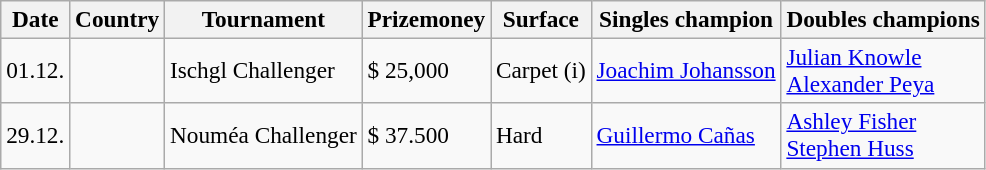<table class="sortable wikitable" style=font-size:97%>
<tr>
<th>Date</th>
<th>Country</th>
<th>Tournament</th>
<th>Prizemoney</th>
<th>Surface</th>
<th>Singles champion</th>
<th>Doubles champions</th>
</tr>
<tr>
<td>01.12.</td>
<td></td>
<td>Ischgl Challenger</td>
<td>$ 25,000</td>
<td>Carpet (i)</td>
<td> <a href='#'>Joachim Johansson</a></td>
<td> <a href='#'>Julian Knowle</a><br> <a href='#'>Alexander Peya</a></td>
</tr>
<tr>
<td>29.12.</td>
<td></td>
<td>Nouméa Challenger</td>
<td>$ 37.500</td>
<td>Hard</td>
<td> <a href='#'>Guillermo Cañas</a></td>
<td> <a href='#'>Ashley Fisher</a> <br> <a href='#'>Stephen Huss</a></td>
</tr>
</table>
